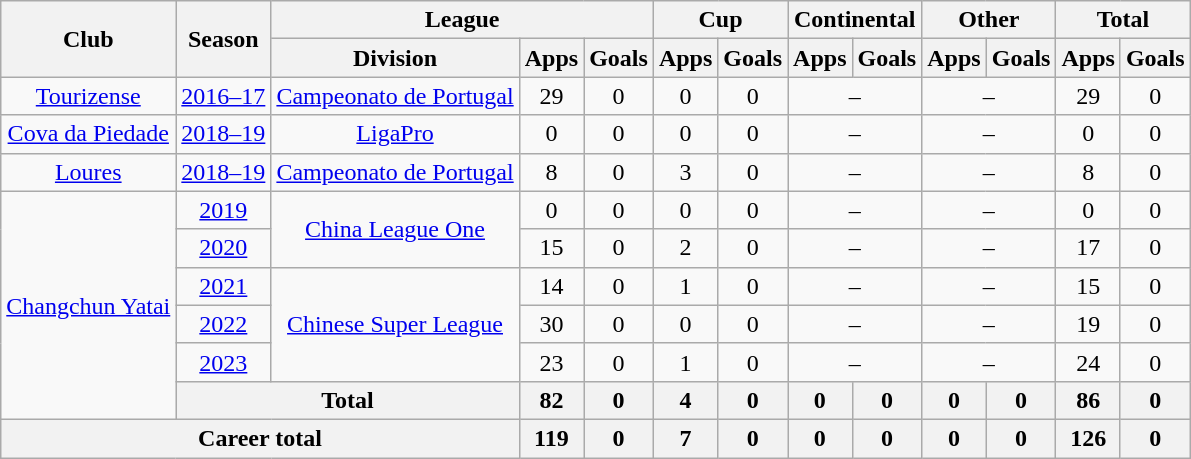<table class="wikitable" style="text-align: center">
<tr>
<th rowspan="2">Club</th>
<th rowspan="2">Season</th>
<th colspan="3">League</th>
<th colspan="2">Cup</th>
<th colspan="2">Continental</th>
<th colspan="2">Other</th>
<th colspan="2">Total</th>
</tr>
<tr>
<th>Division</th>
<th>Apps</th>
<th>Goals</th>
<th>Apps</th>
<th>Goals</th>
<th>Apps</th>
<th>Goals</th>
<th>Apps</th>
<th>Goals</th>
<th>Apps</th>
<th>Goals</th>
</tr>
<tr>
<td><a href='#'>Tourizense</a></td>
<td><a href='#'>2016–17</a></td>
<td><a href='#'>Campeonato de Portugal</a></td>
<td>29</td>
<td>0</td>
<td>0</td>
<td>0</td>
<td colspan="2">–</td>
<td colspan="2">–</td>
<td>29</td>
<td>0</td>
</tr>
<tr>
<td><a href='#'>Cova da Piedade</a></td>
<td><a href='#'>2018–19</a></td>
<td><a href='#'>LigaPro</a></td>
<td>0</td>
<td>0</td>
<td>0</td>
<td>0</td>
<td colspan="2">–</td>
<td colspan="2">–</td>
<td>0</td>
<td>0</td>
</tr>
<tr>
<td><a href='#'>Loures</a></td>
<td><a href='#'>2018–19</a></td>
<td><a href='#'>Campeonato de Portugal</a></td>
<td>8</td>
<td>0</td>
<td>3</td>
<td>0</td>
<td colspan="2">–</td>
<td colspan="2">–</td>
<td>8</td>
<td>0</td>
</tr>
<tr>
<td rowspan="6"><a href='#'>Changchun Yatai</a></td>
<td><a href='#'>2019</a></td>
<td rowspan="2"><a href='#'>China League One</a></td>
<td>0</td>
<td>0</td>
<td>0</td>
<td>0</td>
<td colspan="2">–</td>
<td colspan="2">–</td>
<td>0</td>
<td>0</td>
</tr>
<tr>
<td><a href='#'>2020</a></td>
<td>15</td>
<td>0</td>
<td>2</td>
<td>0</td>
<td colspan="2">–</td>
<td colspan="2">–</td>
<td>17</td>
<td>0</td>
</tr>
<tr>
<td><a href='#'>2021</a></td>
<td rowspan=3><a href='#'>Chinese Super League</a></td>
<td>14</td>
<td>0</td>
<td>1</td>
<td>0</td>
<td colspan="2">–</td>
<td colspan="2">–</td>
<td>15</td>
<td>0</td>
</tr>
<tr>
<td><a href='#'>2022</a></td>
<td>30</td>
<td>0</td>
<td>0</td>
<td>0</td>
<td colspan="2">–</td>
<td colspan="2">–</td>
<td>19</td>
<td>0</td>
</tr>
<tr>
<td><a href='#'>2023</a></td>
<td>23</td>
<td>0</td>
<td>1</td>
<td>0</td>
<td colspan="2">–</td>
<td colspan="2">–</td>
<td>24</td>
<td>0</td>
</tr>
<tr>
<th colspan=2>Total</th>
<th>82</th>
<th>0</th>
<th>4</th>
<th>0</th>
<th>0</th>
<th>0</th>
<th>0</th>
<th>0</th>
<th>86</th>
<th>0</th>
</tr>
<tr>
<th colspan=3>Career total</th>
<th>119</th>
<th>0</th>
<th>7</th>
<th>0</th>
<th>0</th>
<th>0</th>
<th>0</th>
<th>0</th>
<th>126</th>
<th>0</th>
</tr>
</table>
